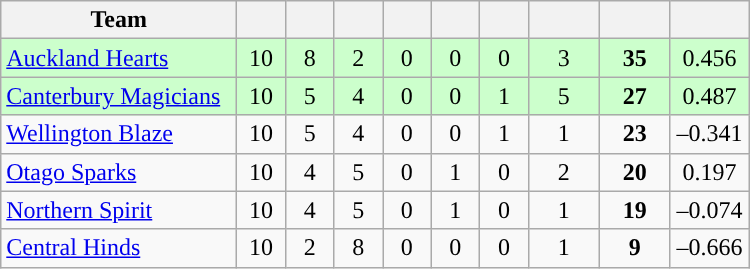<table class="wikitable" style="text-align:center">
<tr>
<th width="150">Team</th>
<th width="25"></th>
<th width="25"></th>
<th width="25"></th>
<th width="25"></th>
<th width="25"></th>
<th width="25"></th>
<th width="40"></th>
<th width="40"></th>
<th width="45"></th>
</tr>
<tr style="background:#cfc">
<td style="text-align:left"><a href='#'>Auckland Hearts</a></td>
<td>10</td>
<td>8</td>
<td>2</td>
<td>0</td>
<td>0</td>
<td>0</td>
<td>3</td>
<td><strong>35</strong></td>
<td>0.456</td>
</tr>
<tr style="background:#cfc">
<td style="text-align:left"><a href='#'>Canterbury Magicians</a></td>
<td>10</td>
<td>5</td>
<td>4</td>
<td>0</td>
<td>0</td>
<td>1</td>
<td>5</td>
<td><strong>27</strong></td>
<td>0.487</td>
</tr>
<tr>
<td style="text-align:left"><a href='#'>Wellington Blaze</a></td>
<td>10</td>
<td>5</td>
<td>4</td>
<td>0</td>
<td>0</td>
<td>1</td>
<td>1</td>
<td><strong>23</strong></td>
<td>–0.341</td>
</tr>
<tr>
<td style="text-align:left"><a href='#'>Otago Sparks</a></td>
<td>10</td>
<td>4</td>
<td>5</td>
<td>0</td>
<td>1</td>
<td>0</td>
<td>2</td>
<td><strong>20</strong></td>
<td>0.197</td>
</tr>
<tr>
<td style="text-align:left"><a href='#'>Northern Spirit</a></td>
<td>10</td>
<td>4</td>
<td>5</td>
<td>0</td>
<td>1</td>
<td>0</td>
<td>1</td>
<td><strong>19</strong></td>
<td>–0.074</td>
</tr>
<tr>
<td style="text-align:left"><a href='#'>Central Hinds</a></td>
<td>10</td>
<td>2</td>
<td>8</td>
<td>0</td>
<td>0</td>
<td>0</td>
<td>1</td>
<td><strong>9</strong></td>
<td>–0.666</td>
</tr>
</table>
